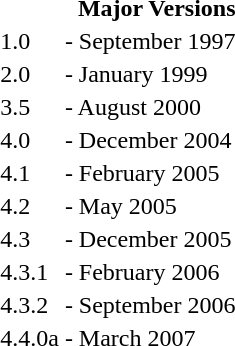<table class="toccolours" style="float:right; clear: right; margin: 0 0 1em 1em;">
<tr>
<th colspan=2 align=right>Major Versions</th>
</tr>
<tr>
<td>1.0</td>
<td>- September 1997</td>
</tr>
<tr>
<td>2.0</td>
<td>- January 1999</td>
</tr>
<tr>
<td>3.5</td>
<td>- August 2000</td>
</tr>
<tr>
<td>4.0</td>
<td>- December 2004</td>
</tr>
<tr>
<td>4.1</td>
<td>- February 2005</td>
</tr>
<tr>
<td>4.2</td>
<td>- May 2005</td>
</tr>
<tr>
<td>4.3</td>
<td>- December 2005</td>
</tr>
<tr>
<td>4.3.1</td>
<td>- February 2006</td>
</tr>
<tr>
<td>4.3.2</td>
<td>- September 2006</td>
</tr>
<tr>
<td>4.4.0a</td>
<td>- March 2007</td>
</tr>
</table>
